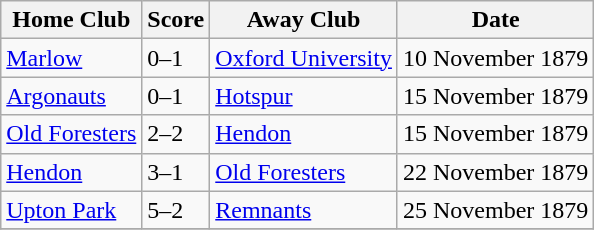<table class="wikitable">
<tr>
<th>Home Club</th>
<th>Score</th>
<th>Away Club</th>
<th>Date</th>
</tr>
<tr>
<td><a href='#'>Marlow</a></td>
<td>0–1</td>
<td><a href='#'>Oxford University</a></td>
<td>10 November 1879</td>
</tr>
<tr>
<td><a href='#'>Argonauts</a></td>
<td>0–1</td>
<td><a href='#'>Hotspur</a></td>
<td>15 November 1879</td>
</tr>
<tr>
<td><a href='#'>Old Foresters</a></td>
<td>2–2</td>
<td><a href='#'>Hendon</a></td>
<td>15 November 1879</td>
</tr>
<tr>
<td><a href='#'>Hendon</a></td>
<td>3–1</td>
<td><a href='#'>Old Foresters</a></td>
<td>22 November 1879</td>
</tr>
<tr>
<td><a href='#'>Upton Park</a></td>
<td>5–2</td>
<td><a href='#'>Remnants</a></td>
<td>25 November 1879</td>
</tr>
<tr>
</tr>
</table>
